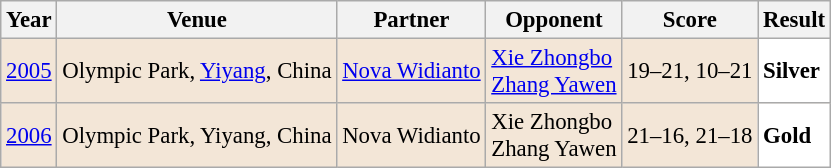<table class="sortable wikitable" style="font-size: 95%">
<tr>
<th>Year</th>
<th>Venue</th>
<th>Partner</th>
<th>Opponent</th>
<th>Score</th>
<th>Result</th>
</tr>
<tr style="background:#F3E6D7">
<td align="center"><a href='#'>2005</a></td>
<td align="left">Olympic Park, <a href='#'>Yiyang</a>, China</td>
<td align="left"> <a href='#'>Nova Widianto</a></td>
<td align="left"> <a href='#'>Xie Zhongbo</a> <br>  <a href='#'>Zhang Yawen</a></td>
<td align="left">19–21, 10–21</td>
<td style="text-align:left; background:white"> <strong>Silver</strong></td>
</tr>
<tr style="background:#F3E6D7">
<td align="center"><a href='#'>2006</a></td>
<td align="left">Olympic Park, Yiyang, China</td>
<td align="left"> Nova Widianto</td>
<td align="left"> Xie Zhongbo <br>  Zhang Yawen</td>
<td align="left">21–16, 21–18</td>
<td style="text-align:left; background:white"> <strong>Gold</strong></td>
</tr>
</table>
